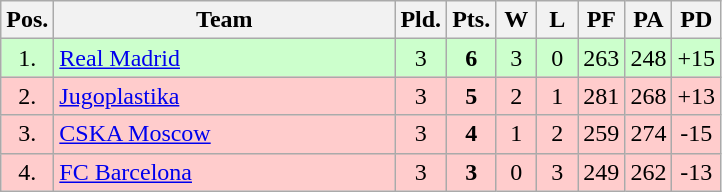<table class="wikitable" style="text-align:center">
<tr>
<th width=15>Pos.</th>
<th width=220>Team</th>
<th width=20>Pld.</th>
<th width=20>Pts.</th>
<th width=20>W</th>
<th width=20>L</th>
<th width=20>PF</th>
<th width=20>PA</th>
<th width=20>PD</th>
</tr>
<tr style="background: #ccffcc;">
<td>1.</td>
<td align=left> <a href='#'>Real Madrid</a></td>
<td>3</td>
<td><strong>6</strong></td>
<td>3</td>
<td>0</td>
<td>263</td>
<td>248</td>
<td>+15</td>
</tr>
<tr style="background:#ffcccc;">
<td>2.</td>
<td align=left> <a href='#'>Jugoplastika</a></td>
<td>3</td>
<td><strong>5</strong></td>
<td>2</td>
<td>1</td>
<td>281</td>
<td>268</td>
<td>+13</td>
</tr>
<tr style="background:#ffcccc;">
<td>3.</td>
<td align=left> <a href='#'>CSKA Moscow</a></td>
<td>3</td>
<td><strong>4</strong></td>
<td>1</td>
<td>2</td>
<td>259</td>
<td>274</td>
<td>-15</td>
</tr>
<tr style="background:#ffcccc;">
<td>4.</td>
<td align=left> <a href='#'>FC Barcelona</a></td>
<td>3</td>
<td><strong>3</strong></td>
<td>0</td>
<td>3</td>
<td>249</td>
<td>262</td>
<td>-13</td>
</tr>
</table>
